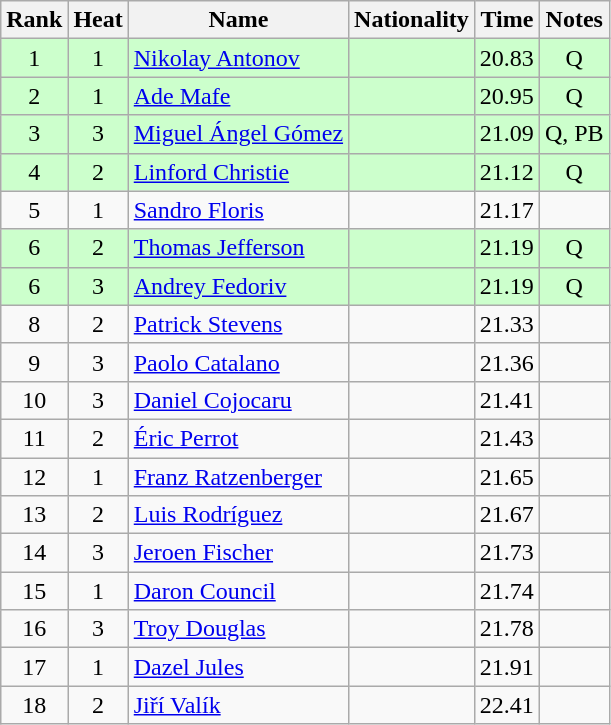<table class="wikitable sortable" style="text-align:center">
<tr>
<th>Rank</th>
<th>Heat</th>
<th>Name</th>
<th>Nationality</th>
<th>Time</th>
<th>Notes</th>
</tr>
<tr bgcolor=ccffcc>
<td>1</td>
<td>1</td>
<td align="left"><a href='#'>Nikolay Antonov</a></td>
<td align=left></td>
<td>20.83</td>
<td>Q</td>
</tr>
<tr bgcolor=ccffcc>
<td>2</td>
<td>1</td>
<td align="left"><a href='#'>Ade Mafe</a></td>
<td align=left></td>
<td>20.95</td>
<td>Q</td>
</tr>
<tr bgcolor=ccffcc>
<td>3</td>
<td>3</td>
<td align="left"><a href='#'>Miguel Ángel Gómez</a></td>
<td align=left></td>
<td>21.09</td>
<td>Q, PB</td>
</tr>
<tr bgcolor=ccffcc>
<td>4</td>
<td>2</td>
<td align="left"><a href='#'>Linford Christie</a></td>
<td align=left></td>
<td>21.12</td>
<td>Q</td>
</tr>
<tr>
<td>5</td>
<td>1</td>
<td align="left"><a href='#'>Sandro Floris</a></td>
<td align=left></td>
<td>21.17</td>
<td></td>
</tr>
<tr bgcolor=ccffcc>
<td>6</td>
<td>2</td>
<td align="left"><a href='#'>Thomas Jefferson</a></td>
<td align=left></td>
<td>21.19</td>
<td>Q</td>
</tr>
<tr bgcolor=ccffcc>
<td>6</td>
<td>3</td>
<td align="left"><a href='#'>Andrey Fedoriv</a></td>
<td align=left></td>
<td>21.19</td>
<td>Q</td>
</tr>
<tr>
<td>8</td>
<td>2</td>
<td align="left"><a href='#'>Patrick Stevens</a></td>
<td align=left></td>
<td>21.33</td>
<td></td>
</tr>
<tr>
<td>9</td>
<td>3</td>
<td align="left"><a href='#'>Paolo Catalano</a></td>
<td align=left></td>
<td>21.36</td>
<td></td>
</tr>
<tr>
<td>10</td>
<td>3</td>
<td align="left"><a href='#'>Daniel Cojocaru</a></td>
<td align=left></td>
<td>21.41</td>
<td></td>
</tr>
<tr>
<td>11</td>
<td>2</td>
<td align="left"><a href='#'>Éric Perrot</a></td>
<td align=left></td>
<td>21.43</td>
<td></td>
</tr>
<tr>
<td>12</td>
<td>1</td>
<td align="left"><a href='#'>Franz Ratzenberger</a></td>
<td align=left></td>
<td>21.65</td>
<td></td>
</tr>
<tr>
<td>13</td>
<td>2</td>
<td align="left"><a href='#'>Luis Rodríguez</a></td>
<td align=left></td>
<td>21.67</td>
<td></td>
</tr>
<tr>
<td>14</td>
<td>3</td>
<td align="left"><a href='#'>Jeroen Fischer</a></td>
<td align=left></td>
<td>21.73</td>
<td></td>
</tr>
<tr>
<td>15</td>
<td>1</td>
<td align="left"><a href='#'>Daron Council</a></td>
<td align=left></td>
<td>21.74</td>
<td></td>
</tr>
<tr>
<td>16</td>
<td>3</td>
<td align="left"><a href='#'>Troy Douglas</a></td>
<td align=left></td>
<td>21.78</td>
<td></td>
</tr>
<tr>
<td>17</td>
<td>1</td>
<td align="left"><a href='#'>Dazel Jules</a></td>
<td align=left></td>
<td>21.91</td>
<td></td>
</tr>
<tr>
<td>18</td>
<td>2</td>
<td align="left"><a href='#'>Jiří Valík</a></td>
<td align=left></td>
<td>22.41</td>
<td></td>
</tr>
</table>
